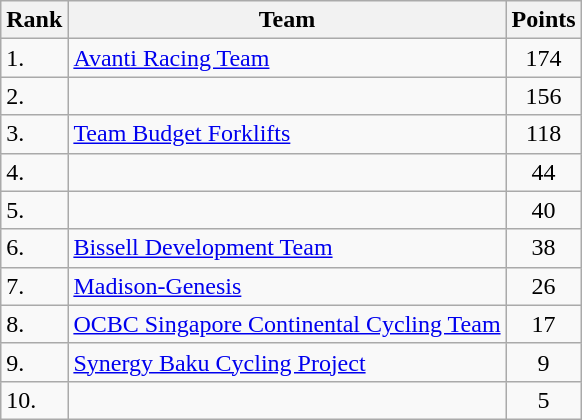<table class="wikitable sortable">
<tr>
<th>Rank</th>
<th>Team</th>
<th>Points</th>
</tr>
<tr>
<td>1.</td>
<td><a href='#'>Avanti Racing Team</a></td>
<td align=center>174</td>
</tr>
<tr>
<td>2.</td>
<td></td>
<td align=center>156</td>
</tr>
<tr>
<td>3.</td>
<td><a href='#'>Team Budget Forklifts</a></td>
<td align=center>118</td>
</tr>
<tr>
<td>4.</td>
<td></td>
<td align=center>44</td>
</tr>
<tr>
<td>5.</td>
<td></td>
<td align=center>40</td>
</tr>
<tr>
<td>6.</td>
<td><a href='#'>Bissell Development Team</a></td>
<td align=center>38</td>
</tr>
<tr>
<td>7.</td>
<td><a href='#'>Madison-Genesis</a></td>
<td align=center>26</td>
</tr>
<tr>
<td>8.</td>
<td><a href='#'>OCBC Singapore Continental Cycling Team</a></td>
<td align=center>17</td>
</tr>
<tr>
<td>9.</td>
<td><a href='#'>Synergy Baku Cycling Project</a></td>
<td align=center>9</td>
</tr>
<tr>
<td>10.</td>
<td></td>
<td align=center>5</td>
</tr>
</table>
